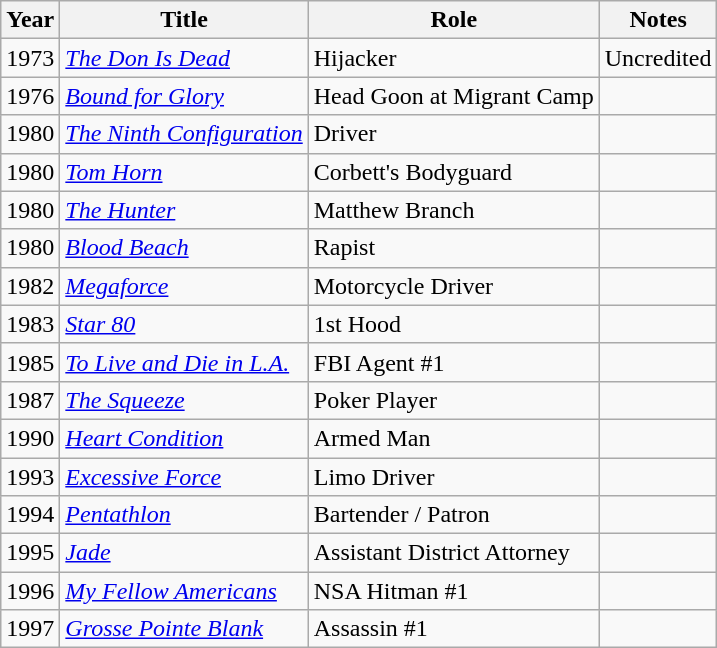<table class="wikitable">
<tr>
<th>Year</th>
<th>Title</th>
<th>Role</th>
<th>Notes</th>
</tr>
<tr>
<td>1973</td>
<td><em><a href='#'>The Don Is Dead</a></em></td>
<td>Hijacker</td>
<td>Uncredited</td>
</tr>
<tr>
<td>1976</td>
<td><em><a href='#'>Bound for Glory</a></em></td>
<td>Head Goon at Migrant Camp</td>
<td></td>
</tr>
<tr>
<td>1980</td>
<td><em><a href='#'>The Ninth Configuration</a></em></td>
<td>Driver</td>
<td></td>
</tr>
<tr>
<td>1980</td>
<td><em><a href='#'>Tom Horn</a></em></td>
<td>Corbett's Bodyguard</td>
<td></td>
</tr>
<tr>
<td>1980</td>
<td><em><a href='#'>The Hunter</a></em></td>
<td>Matthew Branch</td>
<td></td>
</tr>
<tr>
<td>1980</td>
<td><em><a href='#'>Blood Beach</a></em></td>
<td>Rapist</td>
<td></td>
</tr>
<tr>
<td>1982</td>
<td><em><a href='#'>Megaforce</a></em></td>
<td>Motorcycle Driver</td>
<td></td>
</tr>
<tr>
<td>1983</td>
<td><em><a href='#'>Star 80</a></em></td>
<td>1st Hood</td>
<td></td>
</tr>
<tr>
<td>1985</td>
<td><em><a href='#'>To Live and Die in L.A.</a></em></td>
<td>FBI Agent #1</td>
<td></td>
</tr>
<tr>
<td>1987</td>
<td><em><a href='#'>The Squeeze</a></em></td>
<td>Poker Player</td>
<td></td>
</tr>
<tr>
<td>1990</td>
<td><em><a href='#'>Heart Condition</a></em></td>
<td>Armed Man</td>
<td></td>
</tr>
<tr>
<td>1993</td>
<td><em><a href='#'>Excessive Force</a></em></td>
<td>Limo Driver</td>
<td></td>
</tr>
<tr>
<td>1994</td>
<td><em><a href='#'>Pentathlon</a></em></td>
<td>Bartender / Patron</td>
<td></td>
</tr>
<tr>
<td>1995</td>
<td><em><a href='#'>Jade</a></em></td>
<td>Assistant District Attorney</td>
<td></td>
</tr>
<tr>
<td>1996</td>
<td><em><a href='#'>My Fellow Americans</a></em></td>
<td>NSA Hitman #1</td>
<td></td>
</tr>
<tr>
<td>1997</td>
<td><em><a href='#'>Grosse Pointe Blank</a></em></td>
<td>Assassin #1</td>
<td></td>
</tr>
</table>
